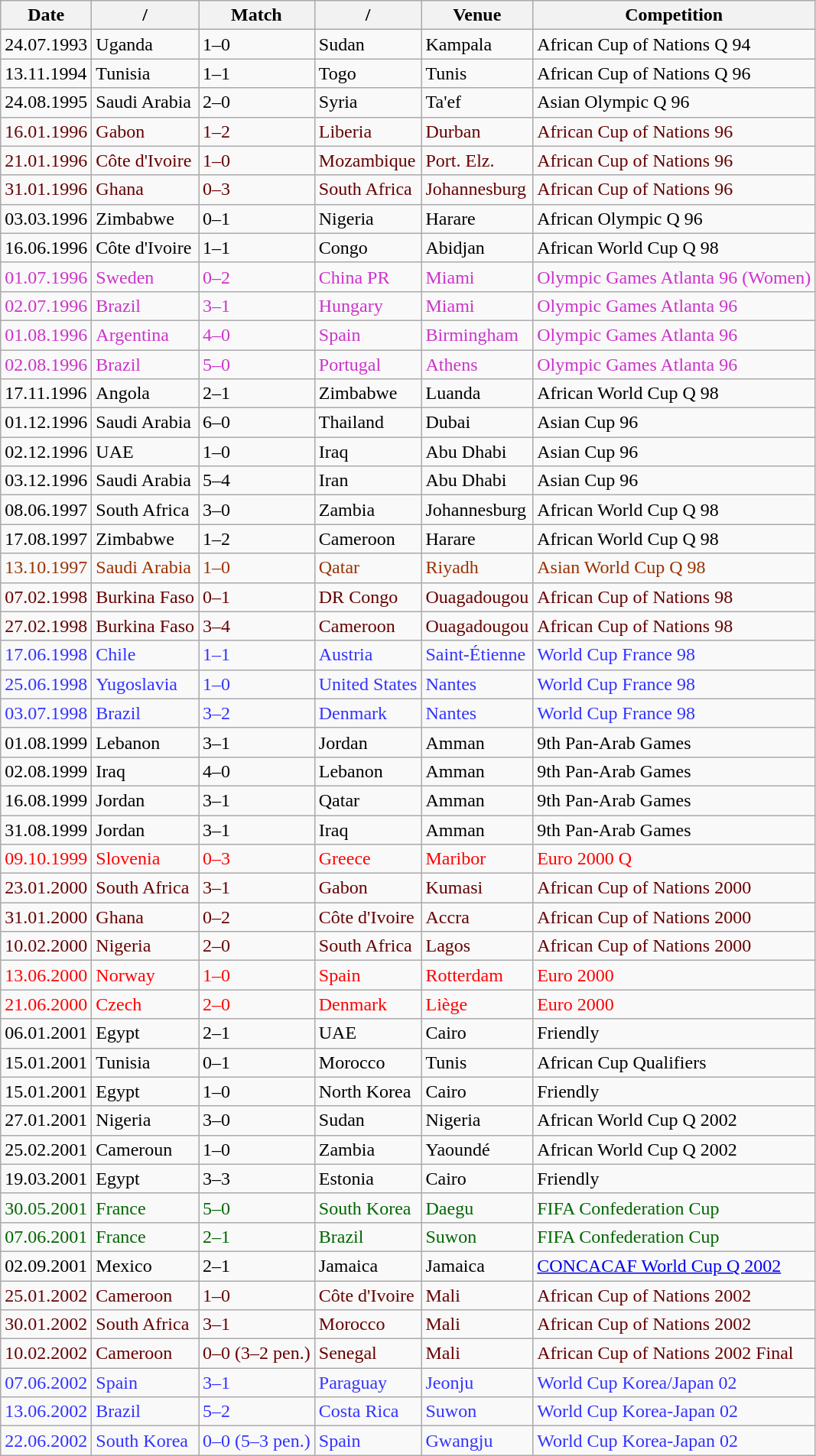<table class="wikitable sortable">
<tr>
<th>Date</th>
<th>/</th>
<th>Match</th>
<th>/</th>
<th>Venue</th>
<th>Competition</th>
</tr>
<tr>
<td>24.07.1993</td>
<td>Uganda</td>
<td>1–0</td>
<td>Sudan</td>
<td>Kampala</td>
<td>African Cup of Nations Q 94</td>
</tr>
<tr>
<td>13.11.1994</td>
<td>Tunisia</td>
<td>1–1</td>
<td>Togo</td>
<td>Tunis</td>
<td>African Cup of Nations Q 96</td>
</tr>
<tr>
<td>24.08.1995</td>
<td>Saudi Arabia</td>
<td>2–0</td>
<td>Syria</td>
<td>Ta'ef</td>
<td>Asian Olympic Q 96</td>
</tr>
<tr style="color:#660000">
<td>16.01.1996</td>
<td>Gabon</td>
<td>1–2</td>
<td>Liberia</td>
<td>Durban</td>
<td>African Cup of Nations 96</td>
</tr>
<tr style="color:#660000">
<td>21.01.1996</td>
<td>Côte d'Ivoire</td>
<td>1–0</td>
<td>Mozambique</td>
<td>Port. Elz.</td>
<td>African Cup of Nations 96</td>
</tr>
<tr style="color:#660000">
<td>31.01.1996</td>
<td>Ghana</td>
<td>0–3</td>
<td>South Africa</td>
<td>Johannesburg</td>
<td>African Cup of Nations 96</td>
</tr>
<tr>
<td>03.03.1996</td>
<td>Zimbabwe</td>
<td>0–1</td>
<td>Nigeria</td>
<td>Harare</td>
<td>African Olympic Q 96</td>
</tr>
<tr>
<td>16.06.1996</td>
<td>Côte d'Ivoire</td>
<td>1–1</td>
<td>Congo</td>
<td>Abidjan</td>
<td>African World Cup Q 98</td>
</tr>
<tr style="color:#CC33CC">
<td>01.07.1996</td>
<td>Sweden</td>
<td>0–2</td>
<td>China PR</td>
<td>Miami</td>
<td>Olympic Games Atlanta 96 (Women)</td>
</tr>
<tr style="color:#CC33CC">
<td>02.07.1996</td>
<td>Brazil</td>
<td>3–1</td>
<td>Hungary</td>
<td>Miami</td>
<td>Olympic Games Atlanta 96</td>
</tr>
<tr style="color:#CC33CC">
<td>01.08.1996</td>
<td>Argentina</td>
<td>4–0</td>
<td>Spain</td>
<td>Birmingham</td>
<td>Olympic Games Atlanta 96</td>
</tr>
<tr style="color:#CC33CC">
<td>02.08.1996</td>
<td>Brazil</td>
<td>5–0</td>
<td>Portugal</td>
<td>Athens</td>
<td>Olympic Games Atlanta 96</td>
</tr>
<tr>
<td>17.11.1996</td>
<td>Angola</td>
<td>2–1</td>
<td>Zimbabwe</td>
<td>Luanda</td>
<td>African World Cup Q 98</td>
</tr>
<tr>
<td>01.12.1996</td>
<td>Saudi Arabia</td>
<td>6–0</td>
<td>Thailand</td>
<td>Dubai</td>
<td>Asian Cup 96</td>
</tr>
<tr>
<td>02.12.1996</td>
<td>UAE</td>
<td>1–0</td>
<td>Iraq</td>
<td>Abu Dhabi</td>
<td>Asian Cup 96</td>
</tr>
<tr>
<td>03.12.1996</td>
<td>Saudi Arabia</td>
<td>5–4</td>
<td>Iran</td>
<td>Abu Dhabi</td>
<td>Asian Cup 96</td>
</tr>
<tr>
<td>08.06.1997</td>
<td>South Africa</td>
<td>3–0</td>
<td>Zambia</td>
<td>Johannesburg</td>
<td>African World Cup Q 98</td>
</tr>
<tr>
<td>17.08.1997</td>
<td>Zimbabwe</td>
<td>1–2</td>
<td>Cameroon</td>
<td>Harare</td>
<td>African World Cup Q 98</td>
</tr>
<tr style="color:#993300">
<td>13.10.1997</td>
<td>Saudi Arabia</td>
<td>1–0</td>
<td>Qatar</td>
<td>Riyadh</td>
<td>Asian World Cup Q 98</td>
</tr>
<tr style="color:#660000">
<td>07.02.1998</td>
<td>Burkina Faso</td>
<td>0–1</td>
<td>DR Congo</td>
<td>Ouagadougou</td>
<td>African Cup of Nations 98</td>
</tr>
<tr style="color:#660000">
<td>27.02.1998</td>
<td>Burkina Faso</td>
<td>3–4</td>
<td>Cameroon</td>
<td>Ouagadougou</td>
<td>African Cup of Nations 98</td>
</tr>
<tr style="color:#3333FF">
<td>17.06.1998</td>
<td>Chile</td>
<td>1–1</td>
<td>Austria</td>
<td>Saint-Étienne</td>
<td>World Cup France 98</td>
</tr>
<tr style="color:#3333FF">
<td>25.06.1998</td>
<td>Yugoslavia</td>
<td>1–0</td>
<td>United States</td>
<td>Nantes</td>
<td>World Cup France 98</td>
</tr>
<tr style="color:#3333FF">
<td>03.07.1998</td>
<td>Brazil</td>
<td>3–2</td>
<td>Denmark</td>
<td>Nantes</td>
<td>World Cup France 98</td>
</tr>
<tr>
<td>01.08.1999</td>
<td>Lebanon</td>
<td>3–1</td>
<td>Jordan</td>
<td>Amman</td>
<td>9th Pan-Arab Games</td>
</tr>
<tr>
<td>02.08.1999</td>
<td>Iraq</td>
<td>4–0</td>
<td>Lebanon</td>
<td>Amman</td>
<td>9th Pan-Arab Games</td>
</tr>
<tr>
<td>16.08.1999</td>
<td>Jordan</td>
<td>3–1</td>
<td>Qatar</td>
<td>Amman</td>
<td>9th Pan-Arab Games</td>
</tr>
<tr>
<td>31.08.1999</td>
<td>Jordan</td>
<td>3–1</td>
<td>Iraq</td>
<td>Amman</td>
<td>9th Pan-Arab Games</td>
</tr>
<tr style="color:red">
<td>09.10.1999</td>
<td>Slovenia</td>
<td>0–3</td>
<td>Greece</td>
<td>Maribor</td>
<td>Euro 2000 Q</td>
</tr>
<tr style="color:#660000">
<td>23.01.2000</td>
<td>South Africa</td>
<td>3–1</td>
<td>Gabon</td>
<td>Kumasi</td>
<td>African Cup of Nations 2000</td>
</tr>
<tr style="color:#660000">
<td>31.01.2000</td>
<td>Ghana</td>
<td>0–2</td>
<td>Côte d'Ivoire</td>
<td>Accra</td>
<td>African Cup of Nations 2000</td>
</tr>
<tr style="color:#660000">
<td>10.02.2000</td>
<td>Nigeria</td>
<td>2–0</td>
<td>South Africa</td>
<td>Lagos</td>
<td>African Cup of Nations 2000</td>
</tr>
<tr style="color:red">
<td>13.06.2000</td>
<td>Norway</td>
<td>1–0</td>
<td>Spain</td>
<td>Rotterdam</td>
<td>Euro 2000</td>
</tr>
<tr style="color:red">
<td>21.06.2000</td>
<td>Czech</td>
<td>2–0</td>
<td>Denmark</td>
<td>Liège</td>
<td>Euro 2000</td>
</tr>
<tr>
<td>06.01.2001</td>
<td>Egypt</td>
<td>2–1</td>
<td>UAE</td>
<td>Cairo</td>
<td>Friendly</td>
</tr>
<tr>
<td>15.01.2001</td>
<td>Tunisia</td>
<td>0–1</td>
<td>Morocco</td>
<td>Tunis</td>
<td>African Cup Qualifiers</td>
</tr>
<tr>
<td>15.01.2001</td>
<td>Egypt</td>
<td>1–0</td>
<td>North Korea</td>
<td>Cairo</td>
<td>Friendly</td>
</tr>
<tr>
<td>27.01.2001</td>
<td>Nigeria</td>
<td>3–0</td>
<td>Sudan</td>
<td>Nigeria</td>
<td>African World Cup Q 2002</td>
</tr>
<tr>
<td>25.02.2001</td>
<td>Cameroun</td>
<td>1–0</td>
<td>Zambia</td>
<td>Yaoundé</td>
<td>African World Cup Q 2002</td>
</tr>
<tr>
<td>19.03.2001</td>
<td>Egypt</td>
<td>3–3</td>
<td>Estonia</td>
<td>Cairo</td>
<td>Friendly</td>
</tr>
<tr style="color:#006600">
<td>30.05.2001</td>
<td>France</td>
<td>5–0</td>
<td>South Korea</td>
<td>Daegu</td>
<td>FIFA Confederation Cup</td>
</tr>
<tr style="color:#006600">
<td>07.06.2001</td>
<td>France</td>
<td>2–1</td>
<td>Brazil</td>
<td>Suwon</td>
<td>FIFA Confederation Cup</td>
</tr>
<tr>
<td>02.09.2001</td>
<td>Mexico</td>
<td>2–1</td>
<td>Jamaica</td>
<td>Jamaica</td>
<td><a href='#'>CONCACAF World Cup Q 2002</a></td>
</tr>
<tr style="color:#660000">
<td>25.01.2002</td>
<td>Cameroon</td>
<td>1–0</td>
<td>Côte d'Ivoire</td>
<td>Mali</td>
<td>African Cup of Nations 2002</td>
</tr>
<tr style="color:#660000">
<td>30.01.2002</td>
<td>South Africa</td>
<td>3–1</td>
<td>Morocco</td>
<td>Mali</td>
<td>African Cup of Nations 2002</td>
</tr>
<tr style="color:#660000">
<td>10.02.2002</td>
<td>Cameroon</td>
<td>0–0 (3–2 pen.)</td>
<td>Senegal</td>
<td>Mali</td>
<td>African Cup of Nations 2002 Final</td>
</tr>
<tr style="color:#3333FF">
<td>07.06.2002</td>
<td>Spain</td>
<td>3–1</td>
<td>Paraguay</td>
<td>Jeonju</td>
<td>World Cup Korea/Japan 02</td>
</tr>
<tr style="color:#3333FF">
<td>13.06.2002</td>
<td>Brazil</td>
<td>5–2</td>
<td>Costa Rica</td>
<td>Suwon</td>
<td>World Cup Korea-Japan 02</td>
</tr>
<tr style="color:#3333FF">
<td>22.06.2002</td>
<td>South Korea</td>
<td>0–0 (5–3 pen.)</td>
<td>Spain</td>
<td>Gwangju</td>
<td>World Cup Korea-Japan 02</td>
</tr>
</table>
